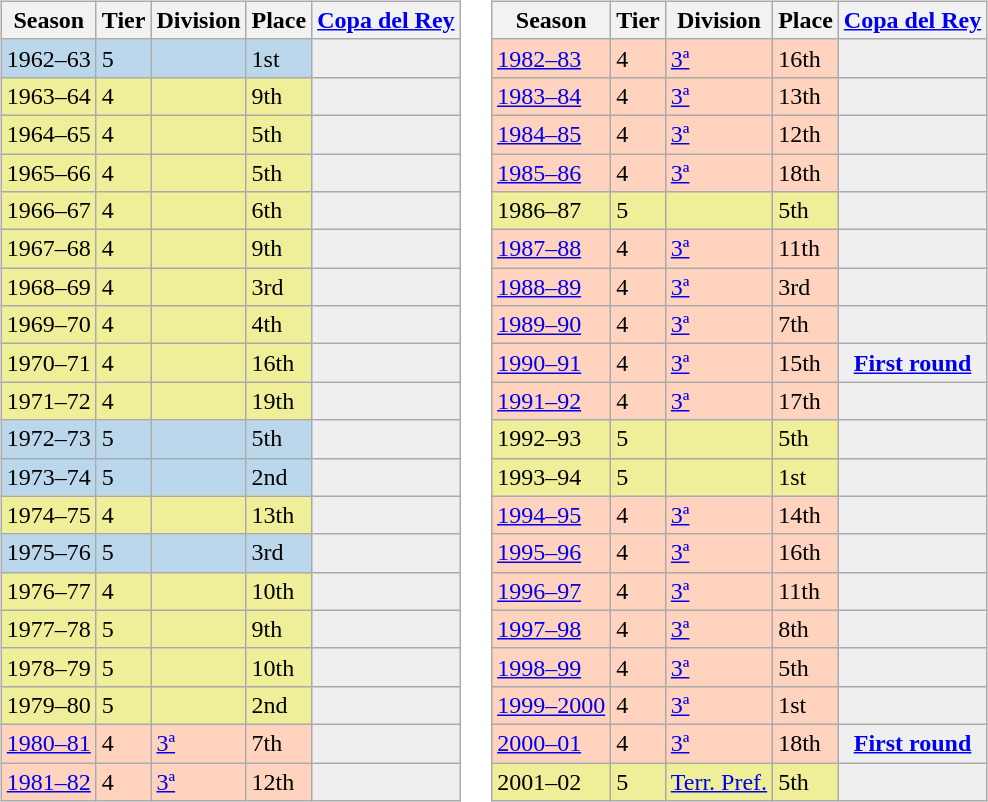<table>
<tr>
<td valign="top" width=0%><br><table class="wikitable">
<tr style="background:#f0f6fa;">
<th>Season</th>
<th>Tier</th>
<th>Division</th>
<th>Place</th>
<th><a href='#'>Copa del Rey</a></th>
</tr>
<tr>
<td style="background:#BBD7EC;">1962–63</td>
<td style="background:#BBD7EC;">5</td>
<td style="background:#BBD7EC;"></td>
<td style="background:#BBD7EC;">1st</td>
<th style="background:#efefef;"></th>
</tr>
<tr>
<td style="background:#EFEF99;">1963–64</td>
<td style="background:#EFEF99;">4</td>
<td style="background:#EFEF99;"></td>
<td style="background:#EFEF99;">9th</td>
<th style="background:#efefef;"></th>
</tr>
<tr>
<td style="background:#EFEF99;">1964–65</td>
<td style="background:#EFEF99;">4</td>
<td style="background:#EFEF99;"></td>
<td style="background:#EFEF99;">5th</td>
<th style="background:#efefef;"></th>
</tr>
<tr>
<td style="background:#EFEF99;">1965–66</td>
<td style="background:#EFEF99;">4</td>
<td style="background:#EFEF99;"></td>
<td style="background:#EFEF99;">5th</td>
<th style="background:#efefef;"></th>
</tr>
<tr>
<td style="background:#EFEF99;">1966–67</td>
<td style="background:#EFEF99;">4</td>
<td style="background:#EFEF99;"></td>
<td style="background:#EFEF99;">6th</td>
<th style="background:#efefef;"></th>
</tr>
<tr>
<td style="background:#EFEF99;">1967–68</td>
<td style="background:#EFEF99;">4</td>
<td style="background:#EFEF99;"></td>
<td style="background:#EFEF99;">9th</td>
<th style="background:#efefef;"></th>
</tr>
<tr>
<td style="background:#EFEF99;">1968–69</td>
<td style="background:#EFEF99;">4</td>
<td style="background:#EFEF99;"></td>
<td style="background:#EFEF99;">3rd</td>
<th style="background:#efefef;"></th>
</tr>
<tr>
<td style="background:#EFEF99;">1969–70</td>
<td style="background:#EFEF99;">4</td>
<td style="background:#EFEF99;"></td>
<td style="background:#EFEF99;">4th</td>
<th style="background:#efefef;"></th>
</tr>
<tr>
<td style="background:#EFEF99;">1970–71</td>
<td style="background:#EFEF99;">4</td>
<td style="background:#EFEF99;"></td>
<td style="background:#EFEF99;">16th</td>
<th style="background:#efefef;"></th>
</tr>
<tr>
<td style="background:#EFEF99;">1971–72</td>
<td style="background:#EFEF99;">4</td>
<td style="background:#EFEF99;"></td>
<td style="background:#EFEF99;">19th</td>
<th style="background:#efefef;"></th>
</tr>
<tr>
<td style="background:#BBD7EC;">1972–73</td>
<td style="background:#BBD7EC;">5</td>
<td style="background:#BBD7EC;"></td>
<td style="background:#BBD7EC;">5th</td>
<th style="background:#efefef;"></th>
</tr>
<tr>
<td style="background:#BBD7EC;">1973–74</td>
<td style="background:#BBD7EC;">5</td>
<td style="background:#BBD7EC;"></td>
<td style="background:#BBD7EC;">2nd</td>
<th style="background:#efefef;"></th>
</tr>
<tr>
<td style="background:#EFEF99;">1974–75</td>
<td style="background:#EFEF99;">4</td>
<td style="background:#EFEF99;"></td>
<td style="background:#EFEF99;">13th</td>
<th style="background:#efefef;"></th>
</tr>
<tr>
<td style="background:#BBD7EC;">1975–76</td>
<td style="background:#BBD7EC;">5</td>
<td style="background:#BBD7EC;"></td>
<td style="background:#BBD7EC;">3rd</td>
<th style="background:#efefef;"></th>
</tr>
<tr>
<td style="background:#EFEF99;">1976–77</td>
<td style="background:#EFEF99;">4</td>
<td style="background:#EFEF99;"></td>
<td style="background:#EFEF99;">10th</td>
<th style="background:#efefef;"></th>
</tr>
<tr>
<td style="background:#EFEF99;">1977–78</td>
<td style="background:#EFEF99;">5</td>
<td style="background:#EFEF99;"></td>
<td style="background:#EFEF99;">9th</td>
<th style="background:#efefef;"></th>
</tr>
<tr>
<td style="background:#EFEF99;">1978–79</td>
<td style="background:#EFEF99;">5</td>
<td style="background:#EFEF99;"></td>
<td style="background:#EFEF99;">10th</td>
<th style="background:#efefef;"></th>
</tr>
<tr>
<td style="background:#EFEF99;">1979–80</td>
<td style="background:#EFEF99;">5</td>
<td style="background:#EFEF99;"></td>
<td style="background:#EFEF99;">2nd</td>
<th style="background:#efefef;"></th>
</tr>
<tr>
<td style="background:#FFD3BD;"><a href='#'>1980–81</a></td>
<td style="background:#FFD3BD;">4</td>
<td style="background:#FFD3BD;"><a href='#'>3ª</a></td>
<td style="background:#FFD3BD;">7th</td>
<th style="background:#efefef;"></th>
</tr>
<tr>
<td style="background:#FFD3BD;"><a href='#'>1981–82</a></td>
<td style="background:#FFD3BD;">4</td>
<td style="background:#FFD3BD;"><a href='#'>3ª</a></td>
<td style="background:#FFD3BD;">12th</td>
<th style="background:#efefef;"></th>
</tr>
</table>
</td>
<td valign="top" width=0%><br><table class="wikitable">
<tr style="background:#f0f6fa;">
<th>Season</th>
<th>Tier</th>
<th>Division</th>
<th>Place</th>
<th><a href='#'>Copa del Rey</a></th>
</tr>
<tr>
<td style="background:#FFD3BD;"><a href='#'>1982–83</a></td>
<td style="background:#FFD3BD;">4</td>
<td style="background:#FFD3BD;"><a href='#'>3ª</a></td>
<td style="background:#FFD3BD;">16th</td>
<th style="background:#efefef;"></th>
</tr>
<tr>
<td style="background:#FFD3BD;"><a href='#'>1983–84</a></td>
<td style="background:#FFD3BD;">4</td>
<td style="background:#FFD3BD;"><a href='#'>3ª</a></td>
<td style="background:#FFD3BD;">13th</td>
<th style="background:#efefef;"></th>
</tr>
<tr>
<td style="background:#FFD3BD;"><a href='#'>1984–85</a></td>
<td style="background:#FFD3BD;">4</td>
<td style="background:#FFD3BD;"><a href='#'>3ª</a></td>
<td style="background:#FFD3BD;">12th</td>
<th style="background:#efefef;"></th>
</tr>
<tr>
<td style="background:#FFD3BD;"><a href='#'>1985–86</a></td>
<td style="background:#FFD3BD;">4</td>
<td style="background:#FFD3BD;"><a href='#'>3ª</a></td>
<td style="background:#FFD3BD;">18th</td>
<th style="background:#efefef;"></th>
</tr>
<tr>
<td style="background:#EFEF99;">1986–87</td>
<td style="background:#EFEF99;">5</td>
<td style="background:#EFEF99;"></td>
<td style="background:#EFEF99;">5th</td>
<th style="background:#efefef;"></th>
</tr>
<tr>
<td style="background:#FFD3BD;"><a href='#'>1987–88</a></td>
<td style="background:#FFD3BD;">4</td>
<td style="background:#FFD3BD;"><a href='#'>3ª</a></td>
<td style="background:#FFD3BD;">11th</td>
<th style="background:#efefef;"></th>
</tr>
<tr>
<td style="background:#FFD3BD;"><a href='#'>1988–89</a></td>
<td style="background:#FFD3BD;">4</td>
<td style="background:#FFD3BD;"><a href='#'>3ª</a></td>
<td style="background:#FFD3BD;">3rd</td>
<th style="background:#efefef;"></th>
</tr>
<tr>
<td style="background:#FFD3BD;"><a href='#'>1989–90</a></td>
<td style="background:#FFD3BD;">4</td>
<td style="background:#FFD3BD;"><a href='#'>3ª</a></td>
<td style="background:#FFD3BD;">7th</td>
<th style="background:#efefef;"></th>
</tr>
<tr>
<td style="background:#FFD3BD;"><a href='#'>1990–91</a></td>
<td style="background:#FFD3BD;">4</td>
<td style="background:#FFD3BD;"><a href='#'>3ª</a></td>
<td style="background:#FFD3BD;">15th</td>
<th style="background:#efefef;"><a href='#'>First round</a></th>
</tr>
<tr>
<td style="background:#FFD3BD;"><a href='#'>1991–92</a></td>
<td style="background:#FFD3BD;">4</td>
<td style="background:#FFD3BD;"><a href='#'>3ª</a></td>
<td style="background:#FFD3BD;">17th</td>
<th style="background:#efefef;"></th>
</tr>
<tr>
<td style="background:#EFEF99;">1992–93</td>
<td style="background:#EFEF99;">5</td>
<td style="background:#EFEF99;"></td>
<td style="background:#EFEF99;">5th</td>
<th style="background:#efefef;"></th>
</tr>
<tr>
<td style="background:#EFEF99;">1993–94</td>
<td style="background:#EFEF99;">5</td>
<td style="background:#EFEF99;"></td>
<td style="background:#EFEF99;">1st</td>
<th style="background:#efefef;"></th>
</tr>
<tr>
<td style="background:#FFD3BD;"><a href='#'>1994–95</a></td>
<td style="background:#FFD3BD;">4</td>
<td style="background:#FFD3BD;"><a href='#'>3ª</a></td>
<td style="background:#FFD3BD;">14th</td>
<th style="background:#efefef;"></th>
</tr>
<tr>
<td style="background:#FFD3BD;"><a href='#'>1995–96</a></td>
<td style="background:#FFD3BD;">4</td>
<td style="background:#FFD3BD;"><a href='#'>3ª</a></td>
<td style="background:#FFD3BD;">16th</td>
<th style="background:#efefef;"></th>
</tr>
<tr>
<td style="background:#FFD3BD;"><a href='#'>1996–97</a></td>
<td style="background:#FFD3BD;">4</td>
<td style="background:#FFD3BD;"><a href='#'>3ª</a></td>
<td style="background:#FFD3BD;">11th</td>
<th style="background:#efefef;"></th>
</tr>
<tr>
<td style="background:#FFD3BD;"><a href='#'>1997–98</a></td>
<td style="background:#FFD3BD;">4</td>
<td style="background:#FFD3BD;"><a href='#'>3ª</a></td>
<td style="background:#FFD3BD;">8th</td>
<th style="background:#efefef;"></th>
</tr>
<tr>
<td style="background:#FFD3BD;"><a href='#'>1998–99</a></td>
<td style="background:#FFD3BD;">4</td>
<td style="background:#FFD3BD;"><a href='#'>3ª</a></td>
<td style="background:#FFD3BD;">5th</td>
<th style="background:#efefef;"></th>
</tr>
<tr>
<td style="background:#FFD3BD;"><a href='#'>1999–2000</a></td>
<td style="background:#FFD3BD;">4</td>
<td style="background:#FFD3BD;"><a href='#'>3ª</a></td>
<td style="background:#FFD3BD;">1st</td>
<th style="background:#efefef;"></th>
</tr>
<tr>
<td style="background:#FFD3BD;"><a href='#'>2000–01</a></td>
<td style="background:#FFD3BD;">4</td>
<td style="background:#FFD3BD;"><a href='#'>3ª</a></td>
<td style="background:#FFD3BD;">18th</td>
<th style="background:#efefef;"><a href='#'>First round</a></th>
</tr>
<tr>
<td style="background:#EFEF99;">2001–02</td>
<td style="background:#EFEF99;">5</td>
<td style="background:#EFEF99;"><a href='#'>Terr. Pref.</a></td>
<td style="background:#EFEF99;">5th</td>
<th style="background:#efefef;"></th>
</tr>
</table>
</td>
</tr>
</table>
